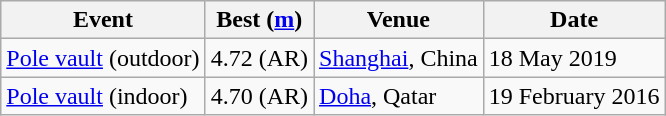<table class=wikitable>
<tr>
<th>Event</th>
<th>Best (<a href='#'>m</a>)</th>
<th>Venue</th>
<th>Date</th>
</tr>
<tr>
<td><a href='#'>Pole vault</a> (outdoor)</td>
<td>4.72 (AR)</td>
<td><a href='#'>Shanghai</a>, China</td>
<td>18 May 2019</td>
</tr>
<tr>
<td><a href='#'>Pole vault</a> (indoor)</td>
<td>4.70 (AR)</td>
<td><a href='#'>Doha</a>, Qatar</td>
<td>19 February 2016</td>
</tr>
</table>
